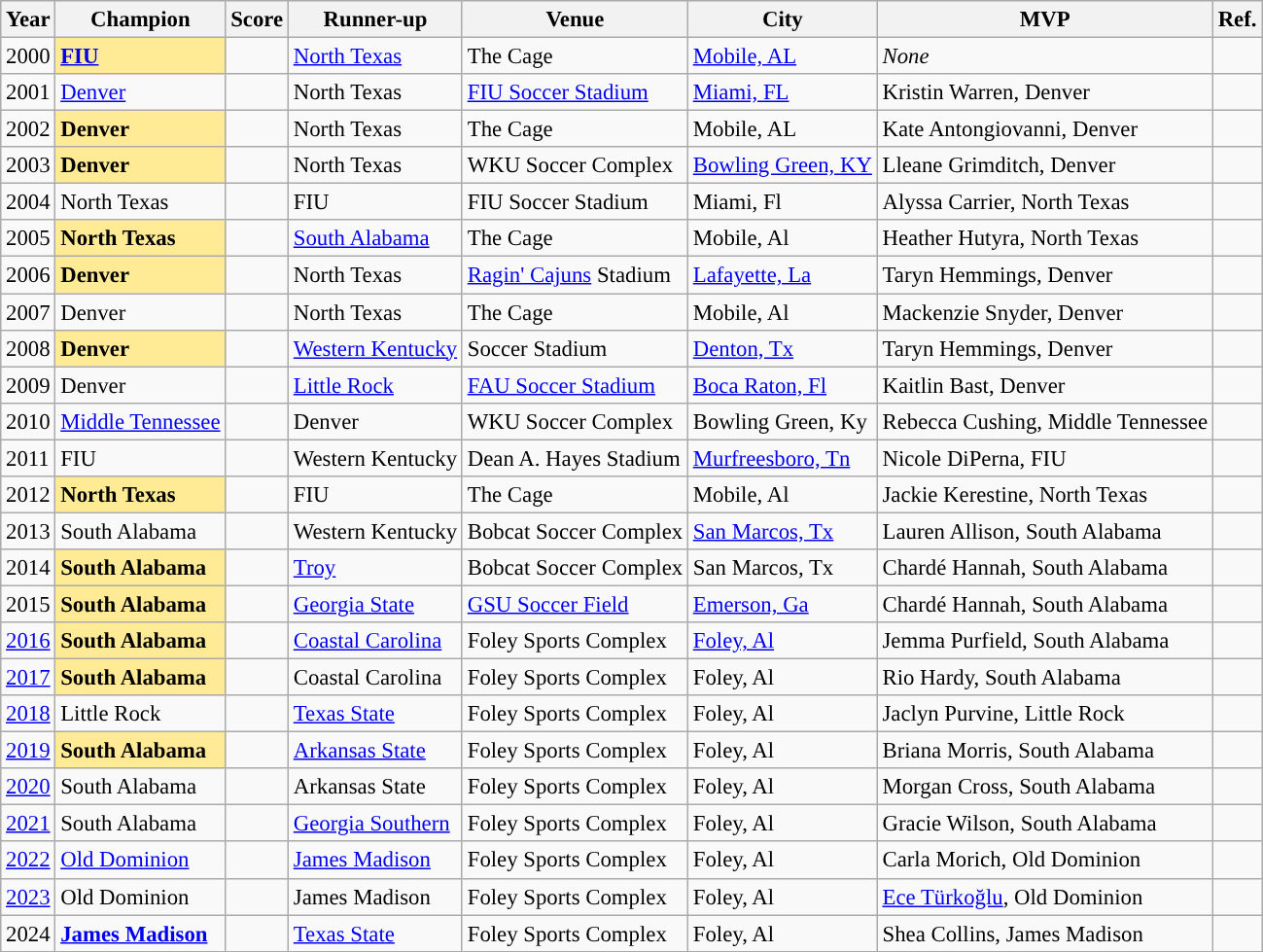<table class="wikitable sortable" style="font-size: 95%;">
<tr>
<th>Year</th>
<th>Champion</th>
<th>Score</th>
<th>Runner-up</th>
<th>Venue</th>
<th>City</th>
<th>MVP</th>
<th>Ref.</th>
</tr>
<tr>
<td>2000</td>
<td bgcolor=#FFEA96><strong><a href='#'>FIU</a></strong> </td>
<td></td>
<td><a href='#'>North Texas</a></td>
<td>The Cage</td>
<td><a href='#'>Mobile, AL</a></td>
<td><em>None</em></td>
<td></td>
</tr>
<tr>
<td>2001</td>
<td><a href='#'>Denver</a> </td>
<td></td>
<td>North Texas</td>
<td><a href='#'>FIU Soccer Stadium</a></td>
<td><a href='#'>Miami, FL</a></td>
<td>Kristin Warren, Denver</td>
<td></td>
</tr>
<tr>
<td>2002</td>
<td bgcolor=#FFEA96><strong>Denver</strong> </td>
<td></td>
<td>North Texas</td>
<td>The Cage</td>
<td>Mobile, AL</td>
<td>Kate Antongiovanni, Denver</td>
<td></td>
</tr>
<tr>
<td>2003</td>
<td bgcolor=#FFEA96><strong>Denver</strong> </td>
<td></td>
<td>North Texas</td>
<td>WKU Soccer Complex</td>
<td><a href='#'>Bowling Green, KY</a></td>
<td>Lleane Grimditch, Denver</td>
<td></td>
</tr>
<tr>
<td>2004</td>
<td>North Texas </td>
<td></td>
<td>FIU</td>
<td>FIU Soccer Stadium</td>
<td>Miami, Fl</td>
<td>Alyssa Carrier, North Texas</td>
<td></td>
</tr>
<tr>
<td>2005</td>
<td bgcolor=#FFEA96><strong>North Texas</strong> </td>
<td></td>
<td><a href='#'>South Alabama</a></td>
<td>The Cage</td>
<td>Mobile, Al</td>
<td>Heather Hutyra, North Texas</td>
<td></td>
</tr>
<tr>
<td>2006</td>
<td bgcolor=#FFEA96><strong>Denver</strong> </td>
<td></td>
<td>North Texas</td>
<td><a href='#'>Ragin' Cajuns</a> Stadium</td>
<td><a href='#'>Lafayette, La</a></td>
<td>Taryn Hemmings, Denver</td>
<td></td>
</tr>
<tr>
<td>2007</td>
<td>Denver </td>
<td></td>
<td>North Texas</td>
<td>The Cage</td>
<td>Mobile, Al</td>
<td>Mackenzie Snyder, Denver</td>
<td></td>
</tr>
<tr>
<td>2008</td>
<td bgcolor=#FFEA96><strong>Denver</strong> </td>
<td></td>
<td><a href='#'>Western Kentucky</a></td>
<td>Soccer Stadium</td>
<td><a href='#'>Denton, Tx</a></td>
<td>Taryn Hemmings, Denver</td>
<td></td>
</tr>
<tr>
<td>2009</td>
<td>Denver</td>
<td></td>
<td><a href='#'>Little Rock</a></td>
<td><a href='#'>FAU Soccer Stadium</a></td>
<td><a href='#'>Boca Raton, Fl</a></td>
<td>Kaitlin Bast, Denver</td>
<td></td>
</tr>
<tr>
<td>2010</td>
<td><a href='#'>Middle Tennessee</a> </td>
<td></td>
<td>Denver</td>
<td>WKU Soccer Complex</td>
<td>Bowling Green, Ky</td>
<td>Rebecca Cushing, Middle Tennessee</td>
<td></td>
</tr>
<tr>
<td>2011</td>
<td>FIU </td>
<td></td>
<td>Western Kentucky</td>
<td>Dean A. Hayes Stadium</td>
<td><a href='#'>Murfreesboro, Tn</a></td>
<td>Nicole DiPerna, FIU</td>
<td></td>
</tr>
<tr>
<td>2012</td>
<td bgcolor=#FFEA96><strong>North Texas</strong> </td>
<td></td>
<td>FIU</td>
<td>The Cage</td>
<td>Mobile, Al</td>
<td>Jackie Kerestine, North Texas</td>
<td></td>
</tr>
<tr>
<td>2013</td>
<td>South Alabama </td>
<td></td>
<td>Western Kentucky</td>
<td>Bobcat Soccer Complex</td>
<td><a href='#'>San Marcos, Tx</a></td>
<td>Lauren Allison, South Alabama</td>
<td></td>
</tr>
<tr>
<td>2014</td>
<td bgcolor=#FFEA96><strong>South Alabama</strong> </td>
<td></td>
<td><a href='#'>Troy</a></td>
<td>Bobcat Soccer Complex</td>
<td>San Marcos, Tx</td>
<td>Chardé Hannah, South Alabama</td>
<td></td>
</tr>
<tr>
<td>2015</td>
<td bgcolor=#FFEA96><strong>South Alabama</strong> </td>
<td></td>
<td><a href='#'>Georgia State</a></td>
<td><a href='#'>GSU Soccer Field</a></td>
<td><a href='#'>Emerson, Ga</a></td>
<td>Chardé Hannah, South Alabama</td>
<td></td>
</tr>
<tr>
<td><a href='#'>2016</a></td>
<td bgcolor=#FFEA96><strong>South Alabama</strong> </td>
<td></td>
<td><a href='#'>Coastal Carolina</a></td>
<td>Foley Sports Complex</td>
<td><a href='#'>Foley, Al</a></td>
<td>Jemma Purfield, South Alabama</td>
<td></td>
</tr>
<tr>
<td><a href='#'>2017</a></td>
<td bgcolor=#FFEA96><strong>South Alabama</strong> </td>
<td></td>
<td>Coastal Carolina</td>
<td>Foley Sports Complex</td>
<td>Foley, Al</td>
<td>Rio Hardy, South Alabama</td>
<td></td>
</tr>
<tr>
<td><a href='#'>2018</a></td>
<td>Little Rock </td>
<td></td>
<td><a href='#'>Texas State</a></td>
<td>Foley Sports Complex</td>
<td>Foley, Al</td>
<td>Jaclyn Purvine, Little Rock</td>
<td></td>
</tr>
<tr>
<td><a href='#'>2019</a></td>
<td bgcolor=#FFEA96><strong>South Alabama</strong> </td>
<td></td>
<td><a href='#'>Arkansas State</a></td>
<td>Foley Sports Complex</td>
<td>Foley, Al</td>
<td>Briana Morris, South Alabama</td>
<td></td>
</tr>
<tr>
<td><a href='#'>2020</a></td>
<td>South Alabama </td>
<td></td>
<td>Arkansas State</td>
<td>Foley Sports Complex</td>
<td>Foley, Al</td>
<td>Morgan Cross, South Alabama</td>
<td></td>
</tr>
<tr>
<td><a href='#'>2021</a></td>
<td>South Alabama </td>
<td></td>
<td><a href='#'>Georgia Southern</a></td>
<td>Foley Sports Complex</td>
<td>Foley, Al</td>
<td>Gracie Wilson, South Alabama</td>
<td></td>
</tr>
<tr>
<td><a href='#'>2022</a></td>
<td><a href='#'>Old Dominion</a> </td>
<td></td>
<td><a href='#'>James Madison</a></td>
<td>Foley Sports Complex</td>
<td>Foley, Al</td>
<td>Carla Morich, Old Dominion</td>
<td></td>
</tr>
<tr>
<td><a href='#'>2023</a></td>
<td>Old Dominion </td>
<td></td>
<td>James Madison</td>
<td>Foley Sports Complex</td>
<td>Foley, Al</td>
<td><a href='#'>Ece Türkoğlu</a>, Old Dominion</td>
<td></td>
</tr>
<tr>
<td>2024</td>
<td><strong><a href='#'>James Madison</a></strong> </td>
<td></td>
<td><a href='#'>Texas State</a></td>
<td>Foley Sports Complex</td>
<td>Foley, Al</td>
<td>Shea Collins, James Madison</td>
<td></td>
</tr>
</table>
